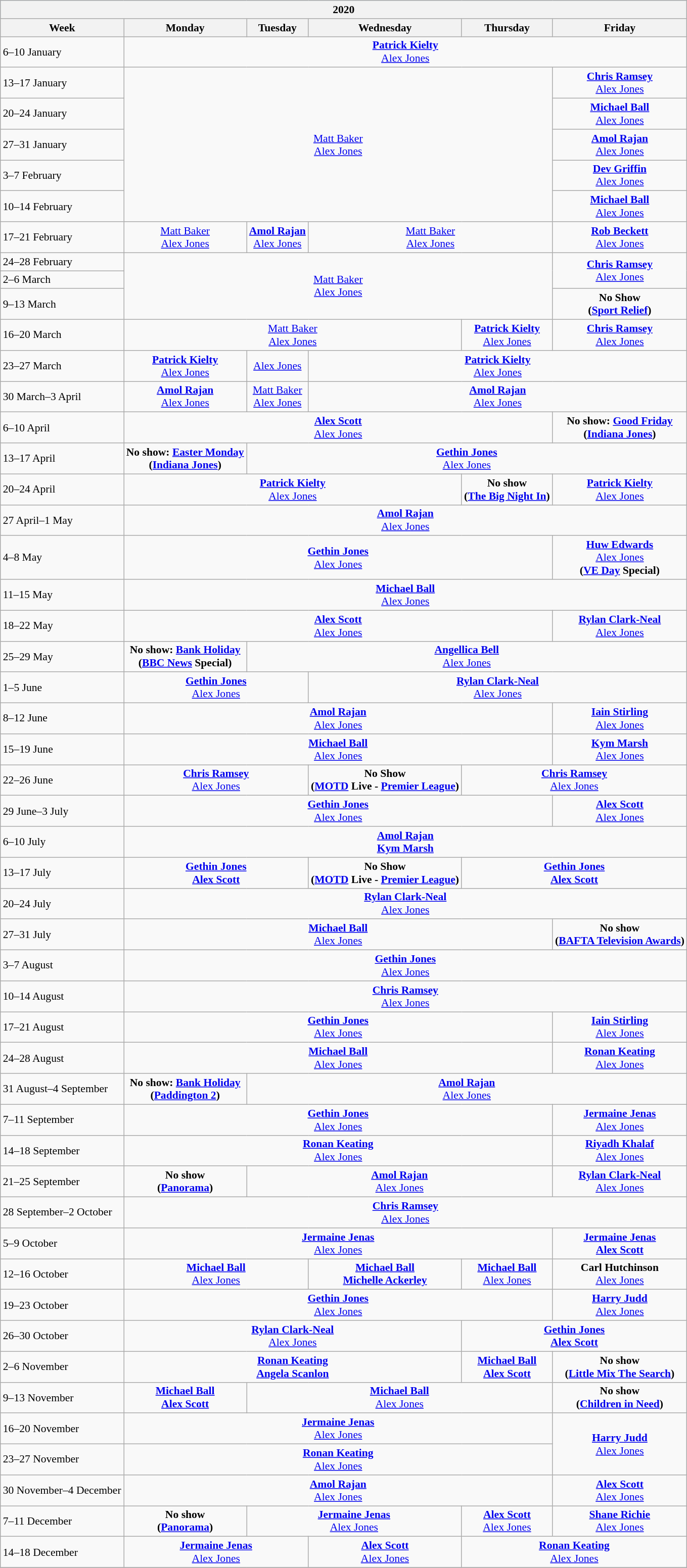<table class="wikitable mw-collapsible" style="border:1px #aaa solid; font-size:90%;">
<tr style="text-align:center; background:#b0c4de;">
<th colspan=6>2020</th>
</tr>
<tr>
<th>Week</th>
<th>Monday</th>
<th>Tuesday</th>
<th>Wednesday</th>
<th>Thursday</th>
<th>Friday</th>
</tr>
<tr>
<td>6–10 January</td>
<td colspan="5" style="text-align:center;"><strong><a href='#'>Patrick Kielty</a></strong><br><a href='#'>Alex Jones</a></td>
</tr>
<tr>
<td>13–17 January</td>
<td rowspan="5" colspan="4" style="text-align:center;"><a href='#'>Matt Baker</a><br><a href='#'>Alex Jones</a></td>
<td style="text-align:center;"><strong><a href='#'>Chris Ramsey</a></strong><br><a href='#'>Alex Jones</a></td>
</tr>
<tr>
<td>20–24 January</td>
<td style="text-align:center;"><strong><a href='#'>Michael Ball</a></strong><br><a href='#'>Alex Jones</a></td>
</tr>
<tr>
<td>27–31 January</td>
<td style="text-align:center;"><strong><a href='#'>Amol Rajan</a></strong><br><a href='#'>Alex Jones</a></td>
</tr>
<tr>
<td>3–7 February</td>
<td style="text-align:center;"><strong><a href='#'>Dev Griffin</a></strong><br><a href='#'>Alex Jones</a></td>
</tr>
<tr>
<td>10–14 February</td>
<td style="text-align:center;"><strong><a href='#'>Michael Ball</a></strong><br><a href='#'>Alex Jones</a></td>
</tr>
<tr>
<td>17–21 February</td>
<td style="text-align:center;"><a href='#'>Matt Baker</a><br><a href='#'>Alex Jones</a></td>
<td style="text-align:center;"><strong><a href='#'>Amol Rajan</a></strong><br><a href='#'>Alex Jones</a></td>
<td colspan="2" style="text-align:center;"><a href='#'>Matt Baker</a><br><a href='#'>Alex Jones</a></td>
<td style="text-align:center;"><strong><a href='#'>Rob Beckett</a></strong><br><a href='#'>Alex Jones</a></td>
</tr>
<tr>
<td>24–28 February</td>
<td rowspan="3" colspan="4" style="text-align:center;"><a href='#'>Matt Baker</a><br><a href='#'>Alex Jones</a></td>
<td rowspan="2" style="text-align:center;"><strong><a href='#'>Chris Ramsey</a></strong><br><a href='#'>Alex Jones</a></td>
</tr>
<tr>
<td>2–6 March</td>
</tr>
<tr>
<td>9–13 March</td>
<td style="text-align:center;"><strong>No Show<br>(<a href='#'>Sport Relief</a>)</strong></td>
</tr>
<tr>
<td>16–20 March</td>
<td colspan="3" style="text-align:center;"><a href='#'>Matt Baker</a><br><a href='#'>Alex Jones</a></td>
<td style="text-align:center;"><strong><a href='#'>Patrick Kielty</a></strong><br><a href='#'>Alex Jones</a></td>
<td style="text-align:center;"><strong><a href='#'>Chris Ramsey</a></strong><br><a href='#'>Alex Jones</a></td>
</tr>
<tr>
<td>23–27 March</td>
<td style="text-align:center;"><strong><a href='#'>Patrick Kielty</a></strong><br><a href='#'>Alex Jones</a></td>
<td style="text-align:center;"><a href='#'>Alex Jones</a></td>
<td colspan="3" style="text-align:center;"><strong><a href='#'>Patrick Kielty</a></strong><br><a href='#'>Alex Jones</a></td>
</tr>
<tr>
<td>30 March–3 April</td>
<td style="text-align:center;"><strong><a href='#'>Amol Rajan</a></strong><br><a href='#'>Alex Jones</a></td>
<td style="text-align:center;"><a href='#'>Matt Baker</a><br><a href='#'>Alex Jones</a></td>
<td colspan="3" style="text-align:center;"><strong><a href='#'>Amol Rajan</a></strong><br><a href='#'>Alex Jones</a></td>
</tr>
<tr>
<td>6–10 April</td>
<td colspan="4" style="text-align:center;"><strong><a href='#'>Alex Scott</a></strong><br><a href='#'>Alex Jones</a></td>
<td style="text-align:center;"><strong>No show: <a href='#'>Good Friday</a><br>(<a href='#'>Indiana Jones</a>)</strong></td>
</tr>
<tr>
<td>13–17 April</td>
<td style="text-align:center;"><strong>No show: <a href='#'>Easter Monday</a><br>(<a href='#'>Indiana Jones</a>)</strong></td>
<td colspan="4" style="text-align:center;"><strong><a href='#'>Gethin Jones</a></strong><br><a href='#'>Alex Jones</a></td>
</tr>
<tr>
<td>20–24 April</td>
<td colspan="3" style="text-align:center;"><strong><a href='#'>Patrick Kielty</a></strong><br><a href='#'>Alex Jones</a></td>
<td style="text-align:center;"><strong>No show<br>(<a href='#'>The Big Night In</a>)</strong></td>
<td style="text-align:center;"><strong><a href='#'>Patrick Kielty</a></strong><br><a href='#'>Alex Jones</a></td>
</tr>
<tr>
<td>27 April–1 May</td>
<td colspan="5" style="text-align:center;"><strong><a href='#'>Amol Rajan</a></strong><br><a href='#'>Alex Jones</a></td>
</tr>
<tr>
<td>4–8 May</td>
<td colspan="4" style="text-align:center;"><strong><a href='#'>Gethin Jones</a></strong><br><a href='#'>Alex Jones</a></td>
<td style="text-align:center;"><strong><a href='#'>Huw Edwards</a></strong><br><a href='#'>Alex Jones</a><br> <strong>(<a href='#'>VE Day</a> Special)</strong></td>
</tr>
<tr>
<td>11–15 May</td>
<td colspan="5" style="text-align:center;"><strong><a href='#'>Michael Ball</a></strong><br><a href='#'>Alex Jones</a></td>
</tr>
<tr>
<td>18–22 May</td>
<td colspan="4" style="text-align:center;"><strong><a href='#'>Alex Scott</a></strong><br><a href='#'>Alex Jones</a></td>
<td style="text-align:center;"><strong><a href='#'>Rylan Clark-Neal</a></strong><br><a href='#'>Alex Jones</a></td>
</tr>
<tr>
<td>25–29 May</td>
<td style="text-align:center;"><strong>No show: <a href='#'>Bank Holiday</a><br>(<a href='#'>BBC News</a> Special)</strong></td>
<td colspan="4" style="text-align:center;"><strong><a href='#'>Angellica Bell</a></strong><br><a href='#'>Alex Jones</a></td>
</tr>
<tr>
<td>1–5 June</td>
<td colspan="2" style="text-align:center;"><strong><a href='#'>Gethin Jones</a></strong><br><a href='#'>Alex Jones</a></td>
<td colspan="3" style="text-align:center;"><strong><a href='#'>Rylan Clark-Neal</a></strong><br><a href='#'>Alex Jones</a></td>
</tr>
<tr>
<td>8–12 June</td>
<td colspan="4" style="text-align:center;"><strong><a href='#'>Amol Rajan</a></strong><br><a href='#'>Alex Jones</a></td>
<td style="text-align:center;"><strong><a href='#'>Iain Stirling</a></strong><br><a href='#'>Alex Jones</a></td>
</tr>
<tr>
<td>15–19 June</td>
<td colspan="4" style="text-align:center;"><strong><a href='#'>Michael Ball</a></strong><br><a href='#'>Alex Jones</a></td>
<td style="text-align:center;"><strong><a href='#'>Kym Marsh</a></strong><br><a href='#'>Alex Jones</a></td>
</tr>
<tr>
<td>22–26 June</td>
<td colspan="2" style="text-align:center;"><strong><a href='#'>Chris Ramsey</a></strong><br><a href='#'>Alex Jones</a></td>
<td style="text-align:center;"><strong>No Show<br>(<a href='#'>MOTD</a> Live - <a href='#'>Premier League</a>)</strong></td>
<td colspan="2" style="text-align:center;"><strong><a href='#'>Chris Ramsey</a></strong><br><a href='#'>Alex Jones</a></td>
</tr>
<tr>
<td>29 June–3 July</td>
<td colspan="4" style="text-align:center;"><strong><a href='#'>Gethin Jones</a></strong><br><a href='#'>Alex Jones</a></td>
<td style="text-align:center;"><strong><a href='#'>Alex Scott</a></strong><br><a href='#'>Alex Jones</a></td>
</tr>
<tr>
<td>6–10 July</td>
<td colspan="5" style="text-align:center;"><strong><a href='#'>Amol Rajan</a></strong><br><strong><a href='#'>Kym Marsh</a></strong></td>
</tr>
<tr>
<td>13–17 July</td>
<td colspan="2" style="text-align:center;"><strong><a href='#'>Gethin Jones</a></strong><br><strong><a href='#'>Alex Scott</a></strong></td>
<td style="text-align:center;"><strong>No Show<br>(<a href='#'>MOTD</a> Live - <a href='#'>Premier League</a>)</strong></td>
<td colspan="2" style="text-align:center;"><strong><a href='#'>Gethin Jones</a></strong><br><strong><a href='#'>Alex Scott</a></strong></td>
</tr>
<tr>
<td>20–24 July</td>
<td colspan="5" style="text-align:center;"><strong><a href='#'>Rylan Clark-Neal</a></strong><br><a href='#'>Alex Jones</a></td>
</tr>
<tr>
<td>27–31 July</td>
<td colspan="4" style="text-align:center;"><strong><a href='#'>Michael Ball</a></strong><br><a href='#'>Alex Jones</a></td>
<td style="text-align:center;"><strong>No show<br>(<a href='#'>BAFTA Television Awards</a>)</strong></td>
</tr>
<tr>
<td>3–7 August</td>
<td colspan="5" style="text-align:center;"><strong><a href='#'>Gethin Jones</a></strong><br><a href='#'>Alex Jones</a></td>
</tr>
<tr>
<td>10–14 August</td>
<td colspan="5" style="text-align:center;"><strong><a href='#'>Chris Ramsey</a></strong><br><a href='#'>Alex Jones</a></td>
</tr>
<tr>
<td>17–21 August</td>
<td colspan="4" style="text-align:center;"><strong><a href='#'>Gethin Jones</a></strong><br><a href='#'>Alex Jones</a></td>
<td style="text-align:center;"><strong><a href='#'>Iain Stirling</a></strong><br><a href='#'>Alex Jones</a></td>
</tr>
<tr>
<td>24–28 August</td>
<td colspan="4" style="text-align:center;"><strong><a href='#'>Michael Ball</a></strong><br><a href='#'>Alex Jones</a></td>
<td style="text-align:center;"><strong><a href='#'>Ronan Keating</a></strong><br><a href='#'>Alex Jones</a></td>
</tr>
<tr>
<td>31 August–4 September</td>
<td style="text-align:center;"><strong>No show: <a href='#'>Bank Holiday</a><br>(<a href='#'>Paddington 2</a>)</strong></td>
<td colspan="4" style="text-align:center;"><strong><a href='#'>Amol Rajan</a></strong><br><a href='#'>Alex Jones</a></td>
</tr>
<tr>
<td>7–11 September</td>
<td colspan="4" style="text-align:center;"><strong><a href='#'>Gethin Jones</a></strong><br><a href='#'>Alex Jones</a></td>
<td style="text-align:center;"><strong><a href='#'>Jermaine Jenas</a></strong><br><a href='#'>Alex Jones</a></td>
</tr>
<tr>
<td>14–18 September</td>
<td colspan="4" style="text-align:center;"><strong><a href='#'>Ronan Keating</a></strong><br><a href='#'>Alex Jones</a></td>
<td style="text-align:center;"><strong><a href='#'>Riyadh Khalaf</a></strong><br><a href='#'>Alex Jones</a></td>
</tr>
<tr>
<td>21–25 September</td>
<td style="text-align:center;"><strong>No show<br>(<a href='#'>Panorama</a>)</strong></td>
<td colspan="3" style="text-align:center;"><strong><a href='#'>Amol Rajan</a></strong><br><a href='#'>Alex Jones</a></td>
<td style="text-align:center;"><strong><a href='#'>Rylan Clark-Neal</a></strong><br><a href='#'>Alex Jones</a></td>
</tr>
<tr>
<td>28 September–2 October</td>
<td colspan="5" style="text-align:center;"><strong><a href='#'>Chris Ramsey</a></strong><br><a href='#'>Alex Jones</a></td>
</tr>
<tr>
<td>5–9 October</td>
<td colspan="4" style="text-align:center;"><strong><a href='#'>Jermaine Jenas</a></strong><br><a href='#'>Alex Jones</a></td>
<td style="text-align:center;"><strong><a href='#'>Jermaine Jenas</a></strong><br><strong><a href='#'>Alex Scott</a></strong></td>
</tr>
<tr>
<td>12–16 October</td>
<td colspan="2" style="text-align:center;"><strong><a href='#'>Michael Ball</a></strong><br><a href='#'>Alex Jones</a></td>
<td style="text-align:center;"><strong><a href='#'>Michael Ball</a></strong><br><strong><a href='#'>Michelle Ackerley</a></strong></td>
<td style="text-align:center;"><strong><a href='#'>Michael Ball</a></strong><br><a href='#'>Alex Jones</a></td>
<td style="text-align:center;"><strong>Carl Hutchinson</strong><br><a href='#'>Alex Jones</a></td>
</tr>
<tr>
<td>19–23 October</td>
<td colspan="4" style="text-align:center;"><strong><a href='#'>Gethin Jones</a></strong><br><a href='#'>Alex Jones</a></td>
<td style="text-align:center;"><strong><a href='#'>Harry Judd</a></strong><br><a href='#'>Alex Jones</a></td>
</tr>
<tr>
<td>26–30 October</td>
<td colspan="3" style="text-align:center;"><strong><a href='#'>Rylan Clark-Neal</a></strong><br><a href='#'>Alex Jones</a></td>
<td colspan="2" style="text-align:center;"><strong><a href='#'>Gethin Jones</a></strong><br><strong><a href='#'>Alex Scott</a></strong></td>
</tr>
<tr>
<td>2–6 November</td>
<td colspan="3" style="text-align:center;"><strong><a href='#'>Ronan Keating</a></strong><br><strong><a href='#'>Angela Scanlon</a></strong></td>
<td style="text-align:center;"><strong><a href='#'>Michael Ball</a></strong><br><strong><a href='#'>Alex Scott</a></strong></td>
<td style="text-align:center;"><strong>No show<br>(<a href='#'>Little Mix The Search</a>)</strong></td>
</tr>
<tr>
<td>9–13 November</td>
<td style="text-align:center;"><strong><a href='#'>Michael Ball</a></strong><br><strong><a href='#'>Alex Scott</a></strong></td>
<td colspan="3" style="text-align:center;"><strong><a href='#'>Michael Ball</a></strong><br><a href='#'>Alex Jones</a></td>
<td style="text-align:center;"><strong>No show<br>(<a href='#'>Children in Need</a>)</strong></td>
</tr>
<tr>
<td>16–20 November</td>
<td colspan="4" style="text-align:center;"><strong><a href='#'>Jermaine Jenas</a></strong><br><a href='#'>Alex Jones</a></td>
<td rowspan="2" style="text-align:center;"><strong><a href='#'>Harry Judd</a></strong><br><a href='#'>Alex Jones</a></td>
</tr>
<tr>
<td>23–27 November</td>
<td colspan="4" style="text-align:center;"><strong><a href='#'>Ronan Keating</a></strong><br><a href='#'>Alex Jones</a></td>
</tr>
<tr>
<td>30 November–4 December</td>
<td colspan="4" style="text-align:center;"><strong><a href='#'>Amol Rajan</a></strong><br><a href='#'>Alex Jones</a></td>
<td style="text-align:center;"><strong><a href='#'>Alex Scott</a></strong><br><a href='#'>Alex Jones</a></td>
</tr>
<tr>
<td>7–11 December</td>
<td style="text-align:center;"><strong>No show<br>(<a href='#'>Panorama</a>)</strong></td>
<td colspan="2" style="text-align:center;"><strong><a href='#'>Jermaine Jenas</a></strong><br><a href='#'>Alex Jones</a></td>
<td style="text-align:center;"><strong><a href='#'>Alex Scott</a></strong><br><a href='#'>Alex Jones</a></td>
<td style="text-align:center;"><strong><a href='#'>Shane Richie</a></strong><br><a href='#'>Alex Jones</a></td>
</tr>
<tr>
<td>14–18 December</td>
<td colspan="2" style="text-align:center;"><strong><a href='#'>Jermaine Jenas</a></strong><br><a href='#'>Alex Jones</a></td>
<td style="text-align:center;"><strong><a href='#'>Alex Scott</a></strong><br><a href='#'>Alex Jones</a></td>
<td colspan="2" style="text-align:center;"><strong><a href='#'>Ronan Keating</a></strong><br><a href='#'>Alex Jones</a></td>
</tr>
<tr>
</tr>
</table>
